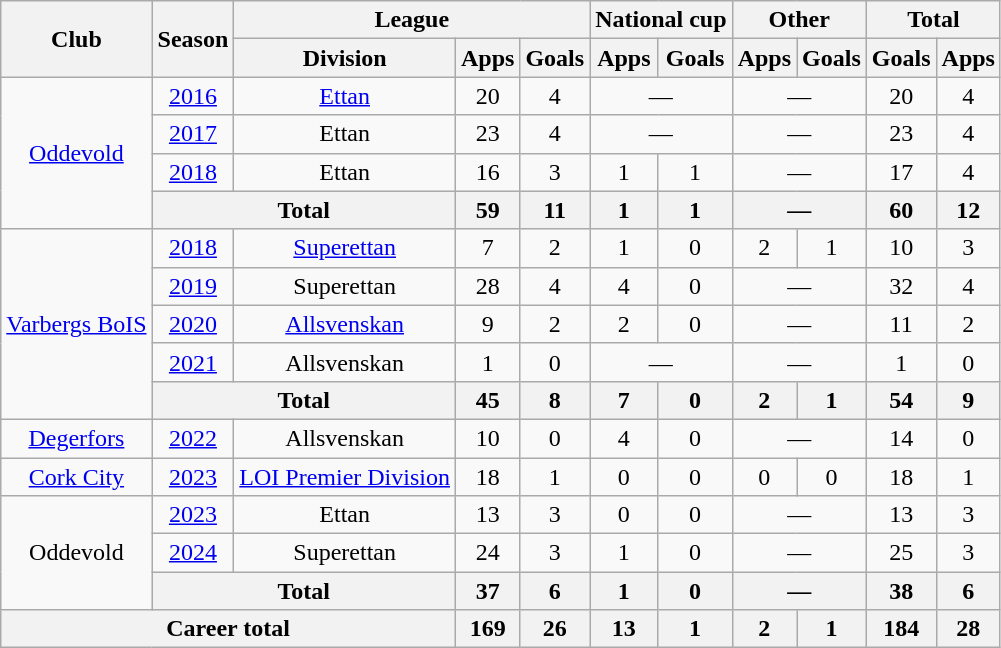<table class="wikitable" style="text-align: center;">
<tr>
<th rowspan="2">Club</th>
<th rowspan="2">Season</th>
<th colspan="3">League</th>
<th colspan="2">National cup</th>
<th colspan="2">Other</th>
<th colspan="2">Total</th>
</tr>
<tr>
<th>Division</th>
<th>Apps</th>
<th>Goals</th>
<th>Apps</th>
<th>Goals</th>
<th>Apps</th>
<th>Goals</th>
<th>Goals</th>
<th>Apps</th>
</tr>
<tr>
<td rowspan="4"><a href='#'>Oddevold</a></td>
<td><a href='#'>2016</a></td>
<td><a href='#'>Ettan</a></td>
<td>20</td>
<td>4</td>
<td colspan="2">—</td>
<td colspan="2">—</td>
<td>20</td>
<td>4</td>
</tr>
<tr>
<td><a href='#'>2017</a></td>
<td>Ettan</td>
<td>23</td>
<td>4</td>
<td colspan="2">—</td>
<td colspan="2">—</td>
<td>23</td>
<td>4</td>
</tr>
<tr>
<td><a href='#'>2018</a></td>
<td>Ettan</td>
<td>16</td>
<td>3</td>
<td>1</td>
<td>1</td>
<td colspan="2">—</td>
<td>17</td>
<td>4</td>
</tr>
<tr>
<th colspan="2">Total</th>
<th>59</th>
<th>11</th>
<th>1</th>
<th>1</th>
<th colspan="2">—</th>
<th>60</th>
<th>12</th>
</tr>
<tr>
<td rowspan="5"><a href='#'>Varbergs BoIS</a></td>
<td><a href='#'>2018</a></td>
<td><a href='#'>Superettan</a></td>
<td>7</td>
<td>2</td>
<td>1</td>
<td>0</td>
<td>2</td>
<td>1</td>
<td>10</td>
<td>3</td>
</tr>
<tr>
<td><a href='#'>2019</a></td>
<td>Superettan</td>
<td>28</td>
<td>4</td>
<td>4</td>
<td>0</td>
<td colspan="2">—</td>
<td>32</td>
<td>4</td>
</tr>
<tr>
<td><a href='#'>2020</a></td>
<td><a href='#'>Allsvenskan</a></td>
<td>9</td>
<td>2</td>
<td>2</td>
<td>0</td>
<td colspan="2">—</td>
<td>11</td>
<td>2</td>
</tr>
<tr>
<td><a href='#'>2021</a></td>
<td>Allsvenskan</td>
<td>1</td>
<td>0</td>
<td colspan="2">—</td>
<td colspan="2">—</td>
<td>1</td>
<td>0</td>
</tr>
<tr>
<th colspan="2">Total</th>
<th>45</th>
<th>8</th>
<th>7</th>
<th>0</th>
<th>2</th>
<th>1</th>
<th>54</th>
<th>9</th>
</tr>
<tr>
<td><a href='#'>Degerfors</a></td>
<td><a href='#'>2022</a></td>
<td>Allsvenskan</td>
<td>10</td>
<td>0</td>
<td>4</td>
<td>0</td>
<td colspan="2">—</td>
<td>14</td>
<td>0</td>
</tr>
<tr>
<td><a href='#'>Cork City</a></td>
<td><a href='#'>2023</a></td>
<td><a href='#'>LOI Premier Division</a></td>
<td>18</td>
<td>1</td>
<td>0</td>
<td>0</td>
<td>0</td>
<td>0</td>
<td>18</td>
<td>1</td>
</tr>
<tr>
<td rowspan="3">Oddevold</td>
<td><a href='#'>2023</a></td>
<td>Ettan</td>
<td>13</td>
<td>3</td>
<td>0</td>
<td>0</td>
<td colspan="2">—</td>
<td>13</td>
<td>3</td>
</tr>
<tr>
<td><a href='#'>2024</a></td>
<td>Superettan</td>
<td>24</td>
<td>3</td>
<td>1</td>
<td>0</td>
<td colspan="2">—</td>
<td>25</td>
<td>3</td>
</tr>
<tr>
<th colspan="2">Total</th>
<th>37</th>
<th>6</th>
<th>1</th>
<th>0</th>
<th colspan="2">—</th>
<th>38</th>
<th>6</th>
</tr>
<tr>
<th colspan="3">Career total</th>
<th>169</th>
<th>26</th>
<th>13</th>
<th>1</th>
<th>2</th>
<th>1</th>
<th>184</th>
<th>28</th>
</tr>
</table>
